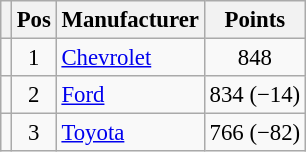<table class="wikitable" style="font-size: 95%;">
<tr>
<th></th>
<th>Pos</th>
<th>Manufacturer</th>
<th>Points</th>
</tr>
<tr>
<td align="left"></td>
<td style="text-align:center;">1</td>
<td><a href='#'>Chevrolet</a></td>
<td style="text-align:center;">848</td>
</tr>
<tr>
<td align="left"></td>
<td style="text-align:center;">2</td>
<td><a href='#'>Ford</a></td>
<td style="text-align:center;">834 (−14)</td>
</tr>
<tr>
<td align="left"></td>
<td style="text-align:center;">3</td>
<td><a href='#'>Toyota</a></td>
<td style="text-align:center;">766 (−82)</td>
</tr>
</table>
